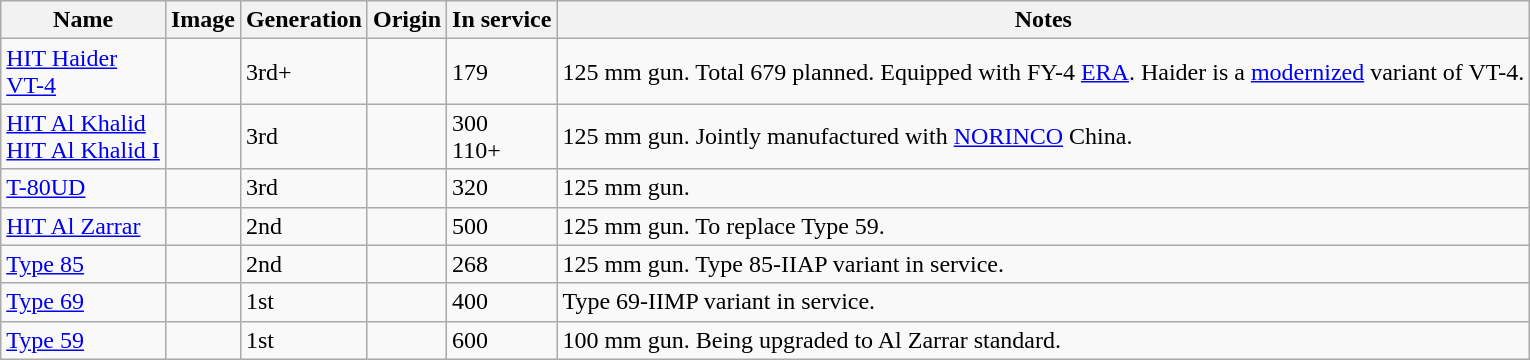<table class="wikitable">
<tr>
<th>Name</th>
<th>Image</th>
<th>Generation</th>
<th>Origin</th>
<th>In service</th>
<th>Notes</th>
</tr>
<tr>
<td><a href='#'>HIT Haider</a><br><a href='#'>VT-4</a></td>
<td></td>
<td>3rd+</td>
<td><br></td>
<td>179</td>
<td>125 mm gun. Total 679 planned. Equipped with FY-4 <a href='#'>ERA</a>. Haider is a <a href='#'>modernized</a> variant of VT-4.</td>
</tr>
<tr>
<td><a href='#'>HIT Al Khalid</a><br><a href='#'>HIT Al Khalid I</a></td>
<td></td>
<td>3rd</td>
<td><br></td>
<td>300 <br>110+ </td>
<td>125 mm gun. Jointly manufactured with <a href='#'>NORINCO</a> China. </td>
</tr>
<tr>
<td><a href='#'>T-80UD</a></td>
<td></td>
<td>3rd</td>
<td></td>
<td>320</td>
<td>125 mm gun.</td>
</tr>
<tr>
<td><a href='#'>HIT Al Zarrar</a></td>
<td></td>
<td>2nd</td>
<td><br></td>
<td>500  </td>
<td>125 mm gun. To replace Type 59.</td>
</tr>
<tr>
<td><a href='#'>Type 85</a></td>
<td></td>
<td>2nd</td>
<td></td>
<td>268  </td>
<td>125 mm gun. Type 85-IIAP variant in service.</td>
</tr>
<tr>
<td><a href='#'>Type 69</a></td>
<td></td>
<td>1st</td>
<td></td>
<td>400</td>
<td>Type 69-IIMP variant in service.</td>
</tr>
<tr>
<td><a href='#'>Type 59</a></td>
<td></td>
<td>1st</td>
<td></td>
<td>600 </td>
<td>100 mm gun. Being upgraded to Al Zarrar standard.</td>
</tr>
</table>
